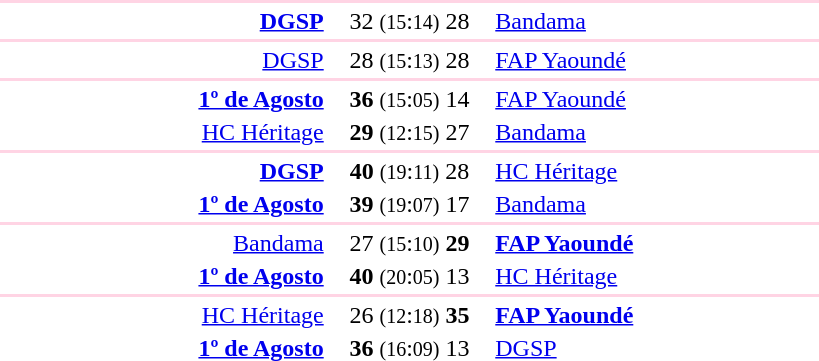<table style="text-align:center" width=550>
<tr>
<th width=30%></th>
<th width=15%></th>
<th width=30%></th>
</tr>
<tr align="left" bgcolor=#ffd4e4>
<td colspan=4></td>
</tr>
<tr>
<td align="right"><strong><a href='#'>DGSP</a></strong> </td>
<td>32 <small>(15</small>:<small>14)</small> 28</td>
<td align=left> <a href='#'>Bandama</a></td>
</tr>
<tr align="left" bgcolor=#ffd4e4>
<td colspan=4></td>
</tr>
<tr>
<td align="right"><a href='#'>DGSP</a> </td>
<td>28 <small>(15</small>:<small>13)</small> 28</td>
<td align=left> <a href='#'>FAP Yaoundé</a></td>
</tr>
<tr align="left" bgcolor=#ffd4e4>
<td colspan=4></td>
</tr>
<tr>
<td align="right"><strong><a href='#'>1º de Agosto</a></strong> </td>
<td><strong>36</strong> <small>(15</small>:<small>05)</small> 14</td>
<td align=left> <a href='#'>FAP Yaoundé</a></td>
</tr>
<tr>
<td align="right"><a href='#'>HC Héritage</a> </td>
<td><strong>29</strong> <small>(12</small>:<small>15)</small> 27</td>
<td align=left> <a href='#'>Bandama</a></td>
</tr>
<tr align="left" bgcolor=#ffd4e4>
<td colspan=4></td>
</tr>
<tr>
<td align="right"><strong><a href='#'>DGSP</a></strong> </td>
<td><strong>40</strong> <small>(19</small>:<small>11)</small> 28</td>
<td align=left> <a href='#'>HC Héritage</a></td>
</tr>
<tr>
<td align="right"><strong><a href='#'>1º de Agosto</a></strong> </td>
<td><strong>39</strong> <small>(19</small>:<small>07)</small> 17</td>
<td align=left> <a href='#'>Bandama</a></td>
</tr>
<tr align="left" bgcolor=#ffd4e4>
<td colspan=4></td>
</tr>
<tr>
<td align="right"><a href='#'>Bandama</a> </td>
<td>27 <small>(15</small>:<small>10)</small> <strong>29</strong></td>
<td align=left> <strong><a href='#'>FAP Yaoundé</a></strong></td>
</tr>
<tr>
<td align="right"><strong><a href='#'>1º de Agosto</a></strong> </td>
<td><strong>40</strong> <small>(20</small>:<small>05)</small> 13</td>
<td align=left> <a href='#'>HC Héritage</a></td>
</tr>
<tr align="left" bgcolor=#ffd4e4>
<td colspan=4></td>
</tr>
<tr>
<td align="right"><a href='#'>HC Héritage</a> </td>
<td>26 <small>(12</small>:<small>18)</small> <strong>35</strong></td>
<td align=left> <strong><a href='#'>FAP Yaoundé</a></strong></td>
</tr>
<tr>
<td align="right"><strong><a href='#'>1º de Agosto</a></strong> </td>
<td><strong>36</strong> <small>(16</small>:<small>09)</small> 13</td>
<td align=left> <a href='#'>DGSP</a></td>
</tr>
</table>
